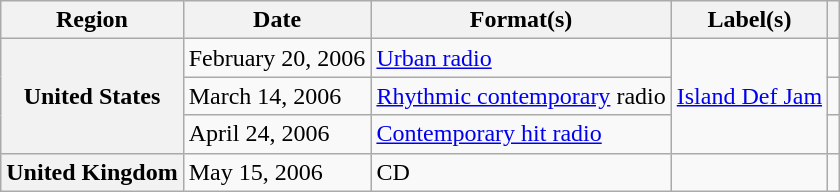<table class="wikitable plainrowheaders">
<tr>
<th scope="col">Region</th>
<th scope="col">Date</th>
<th scope="col">Format(s)</th>
<th scope="col">Label(s)</th>
<th scope="col"></th>
</tr>
<tr>
<th scope="row" rowspan="3">United States</th>
<td>February 20, 2006</td>
<td><a href='#'>Urban radio</a></td>
<td rowspan="3"><a href='#'>Island Def Jam</a></td>
<td></td>
</tr>
<tr>
<td>March 14, 2006</td>
<td><a href='#'>Rhythmic contemporary</a> radio</td>
<td></td>
</tr>
<tr>
<td>April 24, 2006</td>
<td><a href='#'>Contemporary hit radio</a></td>
<td></td>
</tr>
<tr>
<th scope="row">United Kingdom</th>
<td>May 15, 2006</td>
<td>CD</td>
<td></td>
<td></td>
</tr>
</table>
